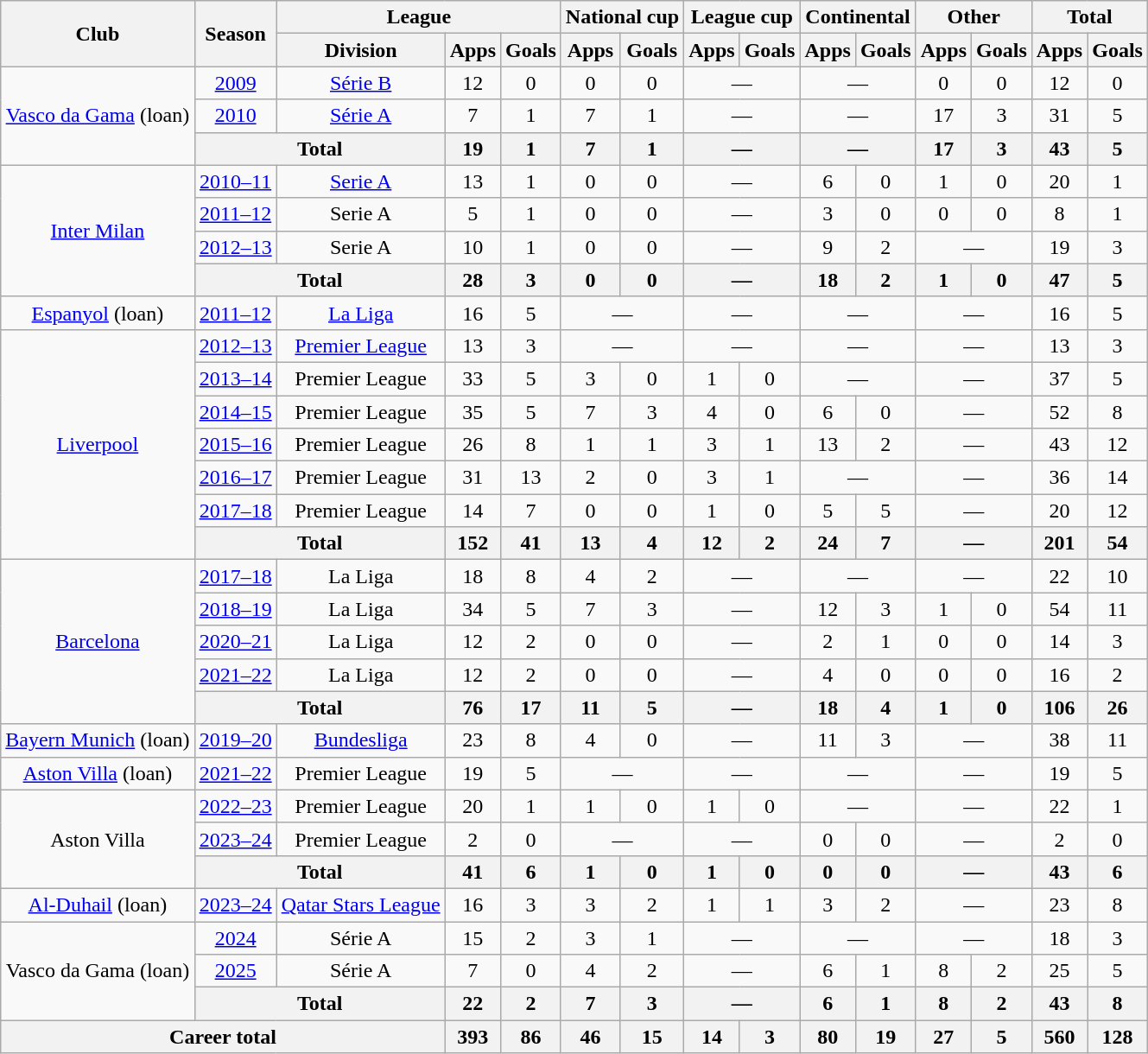<table class="wikitable" style="text-align: center;">
<tr>
<th rowspan="2">Club</th>
<th rowspan="2">Season</th>
<th colspan="3">League</th>
<th colspan="2">National cup</th>
<th colspan="2">League cup</th>
<th colspan="2">Continental</th>
<th colspan="2">Other</th>
<th colspan="2">Total</th>
</tr>
<tr>
<th>Division</th>
<th>Apps</th>
<th>Goals</th>
<th>Apps</th>
<th>Goals</th>
<th>Apps</th>
<th>Goals</th>
<th>Apps</th>
<th>Goals</th>
<th>Apps</th>
<th>Goals</th>
<th>Apps</th>
<th>Goals</th>
</tr>
<tr>
<td rowspan="3"><a href='#'>Vasco da Gama</a> (loan)</td>
<td><a href='#'>2009</a></td>
<td><a href='#'>Série B</a></td>
<td>12</td>
<td>0</td>
<td>0</td>
<td>0</td>
<td colspan="2">—</td>
<td colspan="2">—</td>
<td>0</td>
<td>0</td>
<td>12</td>
<td>0</td>
</tr>
<tr>
<td><a href='#'>2010</a></td>
<td><a href='#'>Série A</a></td>
<td>7</td>
<td>1</td>
<td>7</td>
<td>1</td>
<td colspan="2">—</td>
<td colspan="2">—</td>
<td>17</td>
<td>3</td>
<td>31</td>
<td>5</td>
</tr>
<tr>
<th colspan="2">Total</th>
<th>19</th>
<th>1</th>
<th>7</th>
<th>1</th>
<th colspan="2">—</th>
<th colspan="2">—</th>
<th>17</th>
<th>3</th>
<th>43</th>
<th>5</th>
</tr>
<tr>
<td rowspan="4"><a href='#'>Inter Milan</a></td>
<td><a href='#'>2010–11</a></td>
<td><a href='#'>Serie A</a></td>
<td>13</td>
<td>1</td>
<td>0</td>
<td>0</td>
<td colspan="2">—</td>
<td>6</td>
<td>0</td>
<td>1</td>
<td>0</td>
<td>20</td>
<td>1</td>
</tr>
<tr>
<td><a href='#'>2011–12</a></td>
<td>Serie A</td>
<td>5</td>
<td>1</td>
<td>0</td>
<td>0</td>
<td colspan="2">—</td>
<td>3</td>
<td>0</td>
<td>0</td>
<td>0</td>
<td>8</td>
<td>1</td>
</tr>
<tr>
<td><a href='#'>2012–13</a></td>
<td>Serie A</td>
<td>10</td>
<td>1</td>
<td>0</td>
<td>0</td>
<td colspan="2">—</td>
<td>9</td>
<td>2</td>
<td colspan="2">—</td>
<td>19</td>
<td>3</td>
</tr>
<tr>
<th colspan="2">Total</th>
<th>28</th>
<th>3</th>
<th>0</th>
<th>0</th>
<th colspan="2">—</th>
<th>18</th>
<th>2</th>
<th>1</th>
<th>0</th>
<th>47</th>
<th>5</th>
</tr>
<tr>
<td><a href='#'>Espanyol</a> (loan)</td>
<td><a href='#'>2011–12</a></td>
<td><a href='#'>La Liga</a></td>
<td>16</td>
<td>5</td>
<td colspan="2">—</td>
<td colspan="2">—</td>
<td colspan="2">—</td>
<td colspan="2">—</td>
<td>16</td>
<td>5</td>
</tr>
<tr>
<td rowspan="7"><a href='#'>Liverpool</a></td>
<td><a href='#'>2012–13</a></td>
<td><a href='#'>Premier League</a></td>
<td>13</td>
<td>3</td>
<td colspan="2">—</td>
<td colspan="2">—</td>
<td colspan="2">—</td>
<td colspan="2">—</td>
<td>13</td>
<td>3</td>
</tr>
<tr>
<td><a href='#'>2013–14</a></td>
<td>Premier League</td>
<td>33</td>
<td>5</td>
<td>3</td>
<td>0</td>
<td>1</td>
<td>0</td>
<td colspan="2">—</td>
<td colspan="2">—</td>
<td>37</td>
<td>5</td>
</tr>
<tr>
<td><a href='#'>2014–15</a></td>
<td>Premier League</td>
<td>35</td>
<td>5</td>
<td>7</td>
<td>3</td>
<td>4</td>
<td>0</td>
<td>6</td>
<td>0</td>
<td colspan="2">—</td>
<td>52</td>
<td>8</td>
</tr>
<tr>
<td><a href='#'>2015–16</a></td>
<td>Premier League</td>
<td>26</td>
<td>8</td>
<td>1</td>
<td>1</td>
<td>3</td>
<td>1</td>
<td>13</td>
<td>2</td>
<td colspan="2">—</td>
<td>43</td>
<td>12</td>
</tr>
<tr>
<td><a href='#'>2016–17</a></td>
<td>Premier League</td>
<td>31</td>
<td>13</td>
<td>2</td>
<td>0</td>
<td>3</td>
<td>1</td>
<td colspan="2">—</td>
<td colspan="2">—</td>
<td>36</td>
<td>14</td>
</tr>
<tr>
<td><a href='#'>2017–18</a></td>
<td>Premier League</td>
<td>14</td>
<td>7</td>
<td>0</td>
<td>0</td>
<td>1</td>
<td>0</td>
<td>5</td>
<td>5</td>
<td colspan="2">—</td>
<td>20</td>
<td>12</td>
</tr>
<tr>
<th colspan="2">Total</th>
<th>152</th>
<th>41</th>
<th>13</th>
<th>4</th>
<th>12</th>
<th>2</th>
<th>24</th>
<th>7</th>
<th colspan="2">—</th>
<th>201</th>
<th>54</th>
</tr>
<tr>
<td rowspan="5"><a href='#'>Barcelona</a></td>
<td><a href='#'>2017–18</a></td>
<td>La Liga</td>
<td>18</td>
<td>8</td>
<td>4</td>
<td>2</td>
<td colspan="2">—</td>
<td colspan="2">—</td>
<td colspan="2">—</td>
<td>22</td>
<td>10</td>
</tr>
<tr>
<td><a href='#'>2018–19</a></td>
<td>La Liga</td>
<td>34</td>
<td>5</td>
<td>7</td>
<td>3</td>
<td colspan="2">—</td>
<td>12</td>
<td>3</td>
<td>1</td>
<td>0</td>
<td>54</td>
<td>11</td>
</tr>
<tr>
<td><a href='#'>2020–21</a></td>
<td>La Liga</td>
<td>12</td>
<td>2</td>
<td>0</td>
<td>0</td>
<td colspan="2">—</td>
<td>2</td>
<td>1</td>
<td>0</td>
<td>0</td>
<td>14</td>
<td>3</td>
</tr>
<tr>
<td><a href='#'>2021–22</a></td>
<td>La Liga</td>
<td>12</td>
<td>2</td>
<td>0</td>
<td>0</td>
<td colspan="2">—</td>
<td>4</td>
<td>0</td>
<td>0</td>
<td>0</td>
<td>16</td>
<td>2</td>
</tr>
<tr>
<th colspan="2">Total</th>
<th>76</th>
<th>17</th>
<th>11</th>
<th>5</th>
<th colspan="2">—</th>
<th>18</th>
<th>4</th>
<th>1</th>
<th>0</th>
<th>106</th>
<th>26</th>
</tr>
<tr>
<td><a href='#'>Bayern Munich</a> (loan)</td>
<td><a href='#'>2019–20</a></td>
<td><a href='#'>Bundesliga</a></td>
<td>23</td>
<td>8</td>
<td>4</td>
<td>0</td>
<td colspan="2">—</td>
<td>11</td>
<td>3</td>
<td colspan="2">—</td>
<td>38</td>
<td>11</td>
</tr>
<tr>
<td><a href='#'>Aston Villa</a> (loan)</td>
<td><a href='#'>2021–22</a></td>
<td>Premier League</td>
<td>19</td>
<td>5</td>
<td colspan="2">—</td>
<td colspan="2">—</td>
<td colspan="2">—</td>
<td colspan="2">—</td>
<td>19</td>
<td>5</td>
</tr>
<tr>
<td rowspan="3">Aston Villa</td>
<td><a href='#'>2022–23</a></td>
<td>Premier League</td>
<td>20</td>
<td>1</td>
<td>1</td>
<td>0</td>
<td>1</td>
<td>0</td>
<td colspan="2">—</td>
<td colspan="2">—</td>
<td>22</td>
<td>1</td>
</tr>
<tr>
<td><a href='#'>2023–24</a></td>
<td>Premier League</td>
<td>2</td>
<td>0</td>
<td colspan="2">—</td>
<td colspan="2">—</td>
<td>0</td>
<td>0</td>
<td colspan="2">—</td>
<td>2</td>
<td>0</td>
</tr>
<tr>
<th colspan="2">Total</th>
<th>41</th>
<th>6</th>
<th>1</th>
<th>0</th>
<th>1</th>
<th>0</th>
<th>0</th>
<th>0</th>
<th colspan="2">—</th>
<th>43</th>
<th>6</th>
</tr>
<tr>
<td><a href='#'>Al-Duhail</a> (loan)</td>
<td><a href='#'>2023–24</a></td>
<td><a href='#'>Qatar Stars League</a></td>
<td>16</td>
<td>3</td>
<td>3</td>
<td>2</td>
<td>1</td>
<td>1</td>
<td>3</td>
<td>2</td>
<td colspan="2">—</td>
<td>23</td>
<td>8</td>
</tr>
<tr>
<td rowspan="3">Vasco da Gama (loan)</td>
<td><a href='#'>2024</a></td>
<td>Série A</td>
<td>15</td>
<td>2</td>
<td>3</td>
<td>1</td>
<td colspan="2">—</td>
<td colspan="2">—</td>
<td colspan="2">—</td>
<td>18</td>
<td>3</td>
</tr>
<tr>
<td><a href='#'>2025</a></td>
<td>Série A</td>
<td>7</td>
<td>0</td>
<td>4</td>
<td>2</td>
<td colspan="2">—</td>
<td>6</td>
<td>1</td>
<td>8</td>
<td>2</td>
<td>25</td>
<td>5</td>
</tr>
<tr>
<th colspan="2">Total</th>
<th>22</th>
<th>2</th>
<th>7</th>
<th>3</th>
<th colspan="2">—</th>
<th>6</th>
<th>1</th>
<th>8</th>
<th>2</th>
<th>43</th>
<th>8</th>
</tr>
<tr>
<th colspan="3">Career total</th>
<th>393</th>
<th>86</th>
<th>46</th>
<th>15</th>
<th>14</th>
<th>3</th>
<th>80</th>
<th>19</th>
<th>27</th>
<th>5</th>
<th>560</th>
<th>128</th>
</tr>
</table>
